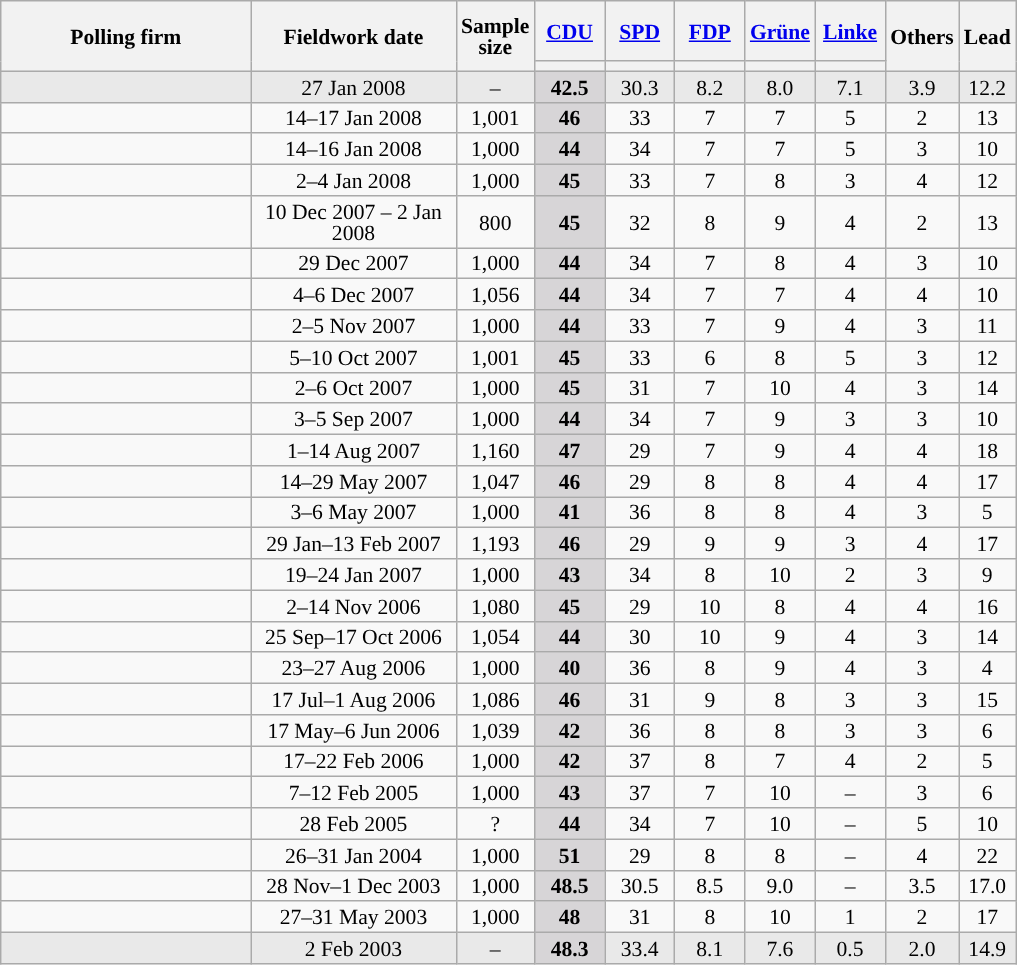<table class="wikitable sortable" style="text-align:center;font-size:90%;line-height:14px;">
<tr style="height:40px;">
<th style="width:160px;" rowspan="2">Polling firm</th>
<th style="width:130px;" rowspan="2">Fieldwork date</th>
<th style="width:35px;" rowspan="2">Sample<br>size</th>
<th class="unsortable" style="width:40px;"><a href='#'>CDU</a></th>
<th class="unsortable" style="width:40px;"><a href='#'>SPD</a></th>
<th class="unsortable" style="width:40px;"><a href='#'>FDP</a></th>
<th class="unsortable" style="width:40px;"><a href='#'>Grüne</a></th>
<th class="unsortable" style="width:40px;"><a href='#'>Linke</a></th>
<th class="unsortable" style="width:40px;" rowspan="2">Others</th>
<th style="width:30px;" rowspan="2">Lead</th>
</tr>
<tr>
<th style="background:"></th>
<th style="background:"></th>
<th style="background:"></th>
<th style="background:"></th>
<th style="background:"></th>
</tr>
<tr style="background:#E9E9E9;">
<td></td>
<td data-sort-value="2008-01-27">27 Jan 2008</td>
<td>–</td>
<td style="background:#D7D5D7;"><strong>42.5</strong></td>
<td>30.3</td>
<td>8.2</td>
<td>8.0</td>
<td>7.1</td>
<td>3.9</td>
<td style="background:">12.2</td>
</tr>
<tr>
<td></td>
<td data-sort-value="2008-01-18">14–17 Jan 2008</td>
<td>1,001</td>
<td style="background:#D7D5D7;"><strong>46</strong></td>
<td>33</td>
<td>7</td>
<td>7</td>
<td>5</td>
<td>2</td>
<td style="background:">13</td>
</tr>
<tr>
<td></td>
<td data-sort-value="2008-01-17">14–16 Jan 2008</td>
<td>1,000</td>
<td style="background:#D7D5D7;"><strong>44</strong></td>
<td>34</td>
<td>7</td>
<td>7</td>
<td>5</td>
<td>3</td>
<td style="background:">10</td>
</tr>
<tr>
<td></td>
<td data-sort-value="2008-01-07">2–4 Jan 2008</td>
<td>1,000</td>
<td style="background:#D7D5D7;"><strong>45</strong></td>
<td>33</td>
<td>7</td>
<td>8</td>
<td>3</td>
<td>4</td>
<td style="background:">12</td>
</tr>
<tr>
<td></td>
<td data-sort-value="2008-01-05">10 Dec 2007 – 2 Jan 2008</td>
<td>800</td>
<td style="background:#D7D5D7;"><strong>45</strong></td>
<td>32</td>
<td>8</td>
<td>9</td>
<td>4</td>
<td>2</td>
<td style="background:">13</td>
</tr>
<tr>
<td></td>
<td data-sort-value="2007-12-29">29 Dec 2007</td>
<td>1,000</td>
<td style="background:#D7D5D7;"><strong>44</strong></td>
<td>34</td>
<td>7</td>
<td>8</td>
<td>4</td>
<td>3</td>
<td style="background:">10</td>
</tr>
<tr>
<td></td>
<td data-sort-value="2007-12-07">4–6 Dec 2007</td>
<td>1,056</td>
<td style="background:#D7D5D7;"><strong>44</strong></td>
<td>34</td>
<td>7</td>
<td>7</td>
<td>4</td>
<td>4</td>
<td style="background:">10</td>
</tr>
<tr>
<td></td>
<td data-sort-value="2007-11-07">2–5 Nov 2007</td>
<td>1,000</td>
<td style="background:#D7D5D7;"><strong>44</strong></td>
<td>33</td>
<td>7</td>
<td>9</td>
<td>4</td>
<td>3</td>
<td style="background:">11</td>
</tr>
<tr>
<td></td>
<td data-sort-value="2007-10-23">5–10 Oct 2007</td>
<td>1,001</td>
<td style="background:#D7D5D7;"><strong>45</strong></td>
<td>33</td>
<td>6</td>
<td>8</td>
<td>5</td>
<td>3</td>
<td style="background:">12</td>
</tr>
<tr>
<td></td>
<td data-sort-value="2007-10-18">2–6 Oct 2007</td>
<td>1,000</td>
<td style="background:#D7D5D7;"><strong>45</strong></td>
<td>31</td>
<td>7</td>
<td>10</td>
<td>4</td>
<td>3</td>
<td style="background:">14</td>
</tr>
<tr>
<td></td>
<td data-sort-value="2007-09-06">3–5 Sep 2007</td>
<td>1,000</td>
<td style="background:#D7D5D7;"><strong>44</strong></td>
<td>34</td>
<td>7</td>
<td>9</td>
<td>3</td>
<td>3</td>
<td style="background:">10</td>
</tr>
<tr>
<td></td>
<td data-sort-value="2007-08-16">1–14 Aug 2007</td>
<td>1,160</td>
<td style="background:#D7D5D7;"><strong>47</strong></td>
<td>29</td>
<td>7</td>
<td>9</td>
<td>4</td>
<td>4</td>
<td style="background:">18</td>
</tr>
<tr>
<td></td>
<td data-sort-value="2007-05-31">14–29 May 2007</td>
<td>1,047</td>
<td style="background:#D7D5D7;"><strong>46</strong></td>
<td>29</td>
<td>8</td>
<td>8</td>
<td>4</td>
<td>4</td>
<td style="background:">17</td>
</tr>
<tr>
<td></td>
<td data-sort-value="2007-05-21">3–6 May 2007</td>
<td>1,000</td>
<td style="background:#D7D5D7;"><strong>41</strong></td>
<td>36</td>
<td>8</td>
<td>8</td>
<td>4</td>
<td>3</td>
<td style="background:">5</td>
</tr>
<tr>
<td></td>
<td data-sort-value="2007-02-15">29 Jan–13 Feb 2007</td>
<td>1,193</td>
<td style="background:#D7D5D7;"><strong>46</strong></td>
<td>29</td>
<td>9</td>
<td>9</td>
<td>3</td>
<td>4</td>
<td style="background:">17</td>
</tr>
<tr>
<td></td>
<td data-sort-value="2007-01-26">19–24 Jan 2007</td>
<td>1,000</td>
<td style="background:#D7D5D7;"><strong>43</strong></td>
<td>34</td>
<td>8</td>
<td>10</td>
<td>2</td>
<td>3</td>
<td style="background:">9</td>
</tr>
<tr>
<td></td>
<td data-sort-value="2006-11-16">2–14 Nov 2006</td>
<td>1,080</td>
<td style="background:#D7D5D7;"><strong>45</strong></td>
<td>29</td>
<td>10</td>
<td>8</td>
<td>4</td>
<td>4</td>
<td style="background:">16</td>
</tr>
<tr>
<td></td>
<td data-sort-value="2006-10-19">25 Sep–17 Oct 2006</td>
<td>1,054</td>
<td style="background:#D7D5D7;"><strong>44</strong></td>
<td>30</td>
<td>10</td>
<td>9</td>
<td>4</td>
<td>3</td>
<td style="background:">14</td>
</tr>
<tr>
<td></td>
<td data-sort-value="2006-08-30">23–27 Aug 2006</td>
<td>1,000</td>
<td style="background:#D7D5D7;"><strong>40</strong></td>
<td>36</td>
<td>8</td>
<td>9</td>
<td>4</td>
<td>3</td>
<td style="background:">4</td>
</tr>
<tr>
<td></td>
<td data-sort-value="2006-08-03">17 Jul–1 Aug 2006</td>
<td>1,086</td>
<td style="background:#D7D5D7;"><strong>46</strong></td>
<td>31</td>
<td>9</td>
<td>8</td>
<td>3</td>
<td>3</td>
<td style="background:">15</td>
</tr>
<tr>
<td></td>
<td data-sort-value="2006-06-08">17 May–6 Jun 2006</td>
<td>1,039</td>
<td style="background:#D7D5D7;"><strong>42</strong></td>
<td>36</td>
<td>8</td>
<td>8</td>
<td>3</td>
<td>3</td>
<td style="background:">6</td>
</tr>
<tr>
<td></td>
<td data-sort-value="2006-02-24">17–22 Feb 2006</td>
<td>1,000</td>
<td style="background:#D7D5D7;"><strong>42</strong></td>
<td>37</td>
<td>8</td>
<td>7</td>
<td>4</td>
<td>2</td>
<td style="background:">5</td>
</tr>
<tr>
<td></td>
<td data-sort-value="2005-03-01">7–12 Feb 2005</td>
<td>1,000</td>
<td style="background:#D7D5D7;"><strong>43</strong></td>
<td>37</td>
<td>7</td>
<td>10</td>
<td>–</td>
<td>3</td>
<td style="background:">6</td>
</tr>
<tr>
<td></td>
<td data-sort-value="2005-02-28">28 Feb 2005</td>
<td>?</td>
<td style="background:#D7D5D7;"><strong>44</strong></td>
<td>34</td>
<td>7</td>
<td>10</td>
<td>–</td>
<td>5</td>
<td style="background:">10</td>
</tr>
<tr>
<td></td>
<td data-sort-value="2004-02-03">26–31 Jan 2004</td>
<td>1,000</td>
<td style="background:#D7D5D7;"><strong>51</strong></td>
<td>29</td>
<td>8</td>
<td>8</td>
<td>–</td>
<td>4</td>
<td style="background:">22</td>
</tr>
<tr>
<td></td>
<td data-sort-value="2004-01-25">28 Nov–1 Dec 2003</td>
<td>1,000</td>
<td style="background:#D7D5D7;"><strong>48.5</strong></td>
<td>30.5</td>
<td>8.5</td>
<td>9.0</td>
<td>–</td>
<td>3.5</td>
<td style="background:">17.0</td>
</tr>
<tr>
<td></td>
<td data-sort-value="2003-06-10">27–31 May 2003</td>
<td>1,000</td>
<td style="background:#D7D5D7;"><strong>48</strong></td>
<td>31</td>
<td>8</td>
<td>10</td>
<td>1</td>
<td>2</td>
<td style="background:">17</td>
</tr>
<tr style="background:#E9E9E9;">
<td></td>
<td data-sort-value="2008-02-02">2 Feb 2003</td>
<td>–</td>
<td style="background:#D7D5D7;"><strong>48.3</strong></td>
<td>33.4</td>
<td>8.1</td>
<td>7.6</td>
<td>0.5</td>
<td>2.0</td>
<td style="background:">14.9</td>
</tr>
</table>
